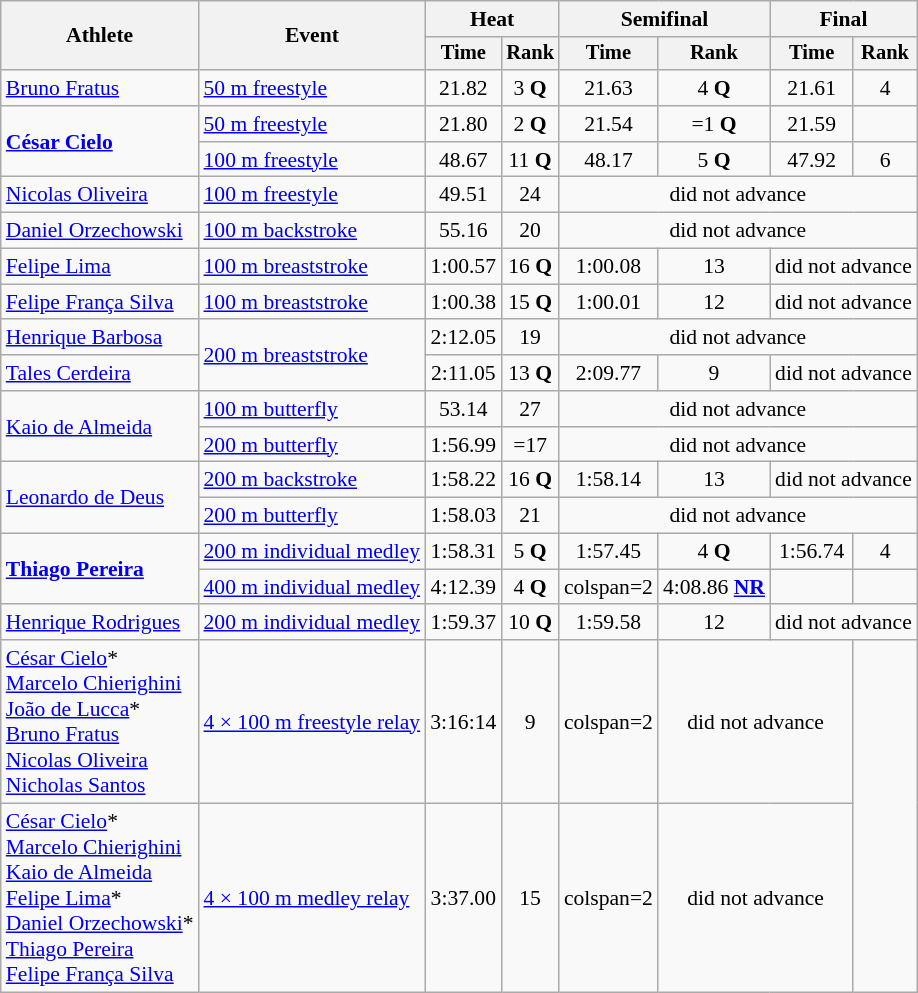<table class=wikitable style="font-size:90%">
<tr>
<th rowspan="2">Athlete</th>
<th rowspan="2">Event</th>
<th colspan="2">Heat</th>
<th colspan="2">Semifinal</th>
<th colspan="2">Final</th>
</tr>
<tr style="font-size:95%">
<th>Time</th>
<th>Rank</th>
<th>Time</th>
<th>Rank</th>
<th>Time</th>
<th>Rank</th>
</tr>
<tr align=center>
<td align=left><a href='#'>Bruno Fratus</a></td>
<td align=left><a href='#'>50 m freestyle</a></td>
<td>21.82</td>
<td>3 <strong>Q</strong></td>
<td>21.63</td>
<td>4 <strong>Q</strong></td>
<td>21.61</td>
<td>4</td>
</tr>
<tr align=center>
<td align=left rowspan=2><strong><a href='#'>César Cielo</a></strong></td>
<td align=left><a href='#'>50 m freestyle</a></td>
<td>21.80</td>
<td>2 <strong>Q</strong></td>
<td>21.54</td>
<td>=1 <strong>Q</strong></td>
<td>21.59</td>
<td></td>
</tr>
<tr align=center>
<td align=left><a href='#'>100 m freestyle</a></td>
<td>48.67</td>
<td>11 <strong>Q</strong></td>
<td>48.17</td>
<td>5 <strong>Q</strong></td>
<td>47.92</td>
<td>6</td>
</tr>
<tr align=center>
<td align=left><a href='#'>Nicolas Oliveira</a></td>
<td align=left><a href='#'>100 m freestyle</a></td>
<td>49.51</td>
<td>24</td>
<td colspan=4>did not advance</td>
</tr>
<tr align=center>
<td align=left><a href='#'>Daniel Orzechowski</a></td>
<td align=left><a href='#'>100 m backstroke</a></td>
<td>55.16</td>
<td>20</td>
<td colspan=4>did not advance</td>
</tr>
<tr align=center>
<td align=left><a href='#'>Felipe Lima</a></td>
<td align=left><a href='#'>100 m breaststroke</a></td>
<td>1:00.57</td>
<td>16 <strong>Q</strong></td>
<td>1:00.08</td>
<td>13</td>
<td colspan=2>did not advance</td>
</tr>
<tr align=center>
<td align=left><a href='#'>Felipe França Silva</a></td>
<td align=left><a href='#'>100 m breaststroke</a></td>
<td>1:00.38</td>
<td>15 <strong>Q</strong></td>
<td>1:00.01</td>
<td>12</td>
<td colspan=2>did not advance</td>
</tr>
<tr align=center>
<td align=left><a href='#'>Henrique Barbosa</a></td>
<td align=left rowspan=2><a href='#'>200 m breaststroke</a></td>
<td>2:12.05</td>
<td>19</td>
<td colspan=4>did not advance</td>
</tr>
<tr align=center>
<td align=left><a href='#'>Tales Cerdeira</a></td>
<td>2:11.05</td>
<td>13 <strong>Q</strong></td>
<td>2:09.77</td>
<td>9</td>
<td colspan=2>did not advance</td>
</tr>
<tr align=center>
<td align=left rowspan=2><a href='#'>Kaio de Almeida</a></td>
<td align=left><a href='#'>100 m butterfly</a></td>
<td>53.14</td>
<td>27</td>
<td colspan=4>did not advance</td>
</tr>
<tr align=center>
<td align=left><a href='#'>200 m butterfly</a></td>
<td>1:56.99</td>
<td>=17</td>
<td colspan=4>did not advance</td>
</tr>
<tr align=center>
<td align=left rowspan=2><a href='#'>Leonardo de Deus</a></td>
<td align=left><a href='#'>200 m backstroke</a></td>
<td>1:58.22</td>
<td>16 <strong>Q</strong></td>
<td>1:58.14</td>
<td>13</td>
<td colspan=2>did not advance</td>
</tr>
<tr align=center>
<td align=left><a href='#'>200 m butterfly</a></td>
<td>1:58.03</td>
<td>21</td>
<td colspan=4>did not advance</td>
</tr>
<tr align=center>
<td align=left rowspan=2><strong><a href='#'>Thiago Pereira</a></strong></td>
<td align=left><a href='#'>200 m individual medley</a></td>
<td>1:58.31</td>
<td>5 <strong>Q</strong></td>
<td>1:57.45</td>
<td>4 <strong>Q</strong></td>
<td>1:56.74</td>
<td>4</td>
</tr>
<tr align=center>
<td align=left><a href='#'>400 m individual medley</a></td>
<td>4:12.39</td>
<td>4 <strong>Q</strong></td>
<td>colspan=2 </td>
<td>4:08.86 <strong><a href='#'>NR</a></strong></td>
<td></td>
</tr>
<tr align=center>
<td align=left><a href='#'>Henrique Rodrigues</a></td>
<td align=left><a href='#'>200 m individual medley</a></td>
<td>1:59.37</td>
<td>10 <strong>Q</strong></td>
<td>1:59.58</td>
<td>12</td>
<td colspan=2>did not advance</td>
</tr>
<tr align=center>
<td align=left><a href='#'>César Cielo</a>*<br><a href='#'>Marcelo Chierighini</a><br><a href='#'>João de Lucca</a>*<br><a href='#'>Bruno Fratus</a><br><a href='#'>Nicolas Oliveira</a><br><a href='#'>Nicholas Santos</a></td>
<td align=left><a href='#'>4 × 100 m freestyle relay</a></td>
<td>3:16:14</td>
<td>9</td>
<td>colspan=2 </td>
<td colspan=2>did not advance</td>
</tr>
<tr align=center>
<td align=left><a href='#'>César Cielo</a>*<br><a href='#'>Marcelo Chierighini</a><br><a href='#'>Kaio de Almeida</a><br><a href='#'>Felipe Lima</a>*<br><a href='#'>Daniel Orzechowski</a>*<br><a href='#'>Thiago Pereira</a><br><a href='#'>Felipe França Silva</a></td>
<td align=left><a href='#'>4 × 100 m medley relay</a></td>
<td>3:37.00</td>
<td>15</td>
<td>colspan=2 </td>
<td colspan=2>did not advance</td>
</tr>
</table>
